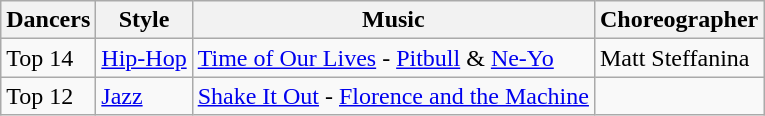<table class="wikitable">
<tr>
<th>Dancers</th>
<th>Style</th>
<th>Music</th>
<th>Choreographer</th>
</tr>
<tr>
<td>Top 14</td>
<td><a href='#'>Hip-Hop</a></td>
<td><a href='#'>Time of Our Lives</a> - <a href='#'>Pitbull</a> & <a href='#'>Ne-Yo</a></td>
<td>Matt Steffanina</td>
</tr>
<tr>
<td>Top 12</td>
<td><a href='#'>Jazz</a></td>
<td><a href='#'>Shake It Out</a> - <a href='#'>Florence and the Machine</a></td>
<td></td>
</tr>
</table>
